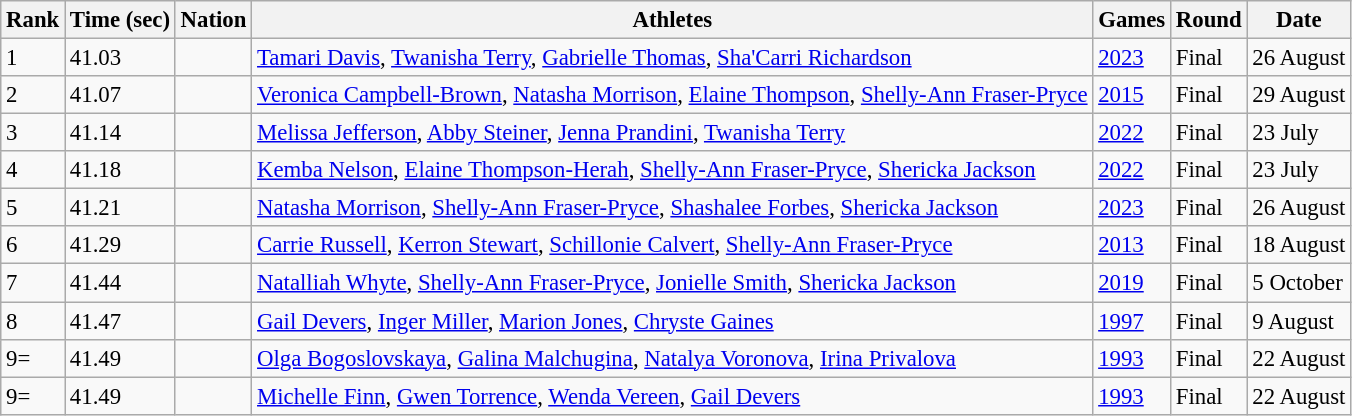<table class=wikitable style="font-size:95%">
<tr>
<th>Rank</th>
<th>Time (sec)</th>
<th>Nation</th>
<th>Athletes</th>
<th>Games</th>
<th>Round</th>
<th>Date</th>
</tr>
<tr>
<td>1</td>
<td>41.03</td>
<td align=left></td>
<td><a href='#'>Tamari Davis</a>, <a href='#'>Twanisha Terry</a>, <a href='#'>Gabrielle Thomas</a>, <a href='#'>Sha'Carri Richardson</a></td>
<td><a href='#'>2023</a></td>
<td>Final</td>
<td>26 August</td>
</tr>
<tr>
<td>2</td>
<td>41.07</td>
<td align=left></td>
<td><a href='#'>Veronica Campbell-Brown</a>, <a href='#'>Natasha Morrison</a>, <a href='#'>Elaine Thompson</a>, <a href='#'>Shelly-Ann Fraser-Pryce</a></td>
<td><a href='#'>2015</a></td>
<td>Final</td>
<td>29 August</td>
</tr>
<tr>
<td>3</td>
<td>41.14</td>
<td align=left></td>
<td><a href='#'>Melissa Jefferson</a>, <a href='#'>Abby  Steiner</a>, <a href='#'>Jenna Prandini</a>, <a href='#'>Twanisha Terry</a></td>
<td><a href='#'>2022</a></td>
<td>Final</td>
<td>23 July</td>
</tr>
<tr>
<td>4</td>
<td>41.18</td>
<td align=left></td>
<td><a href='#'>Kemba Nelson</a>, <a href='#'>Elaine Thompson-Herah</a>, <a href='#'>Shelly-Ann Fraser-Pryce</a>, <a href='#'>Shericka Jackson</a></td>
<td><a href='#'>2022</a></td>
<td>Final</td>
<td>23 July</td>
</tr>
<tr>
<td>5</td>
<td>41.21</td>
<td align=left></td>
<td><a href='#'>Natasha Morrison</a>, <a href='#'>Shelly-Ann Fraser-Pryce</a>, <a href='#'>Shashalee Forbes</a>, <a href='#'>Shericka Jackson</a></td>
<td><a href='#'>2023</a></td>
<td>Final</td>
<td>26 August</td>
</tr>
<tr>
<td>6</td>
<td>41.29</td>
<td align=left></td>
<td><a href='#'>Carrie Russell</a>, <a href='#'>Kerron Stewart</a>, <a href='#'>Schillonie Calvert</a>, <a href='#'>Shelly-Ann Fraser-Pryce</a></td>
<td><a href='#'>2013</a></td>
<td>Final</td>
<td>18 August</td>
</tr>
<tr>
<td>7</td>
<td>41.44</td>
<td align=left></td>
<td><a href='#'>Natalliah Whyte</a>, <a href='#'>Shelly-Ann Fraser-Pryce</a>, <a href='#'>Jonielle Smith</a>, <a href='#'>Shericka Jackson</a></td>
<td><a href='#'>2019</a></td>
<td>Final</td>
<td>5 October</td>
</tr>
<tr>
<td>8</td>
<td>41.47</td>
<td align=left></td>
<td><a href='#'>Gail Devers</a>, <a href='#'>Inger Miller</a>, <a href='#'>Marion Jones</a>, <a href='#'>Chryste Gaines</a></td>
<td><a href='#'>1997</a></td>
<td>Final</td>
<td>9 August</td>
</tr>
<tr>
<td>9=</td>
<td>41.49</td>
<td align=left></td>
<td><a href='#'>Olga Bogoslovskaya</a>, <a href='#'>Galina Malchugina</a>, <a href='#'>Natalya Voronova</a>, <a href='#'>Irina Privalova</a></td>
<td><a href='#'>1993</a></td>
<td>Final</td>
<td>22 August</td>
</tr>
<tr>
<td>9=</td>
<td>41.49</td>
<td align=left></td>
<td><a href='#'>Michelle Finn</a>, <a href='#'>Gwen Torrence</a>, <a href='#'>Wenda Vereen</a>, <a href='#'>Gail Devers</a></td>
<td><a href='#'>1993</a></td>
<td>Final</td>
<td>22 August</td>
</tr>
</table>
